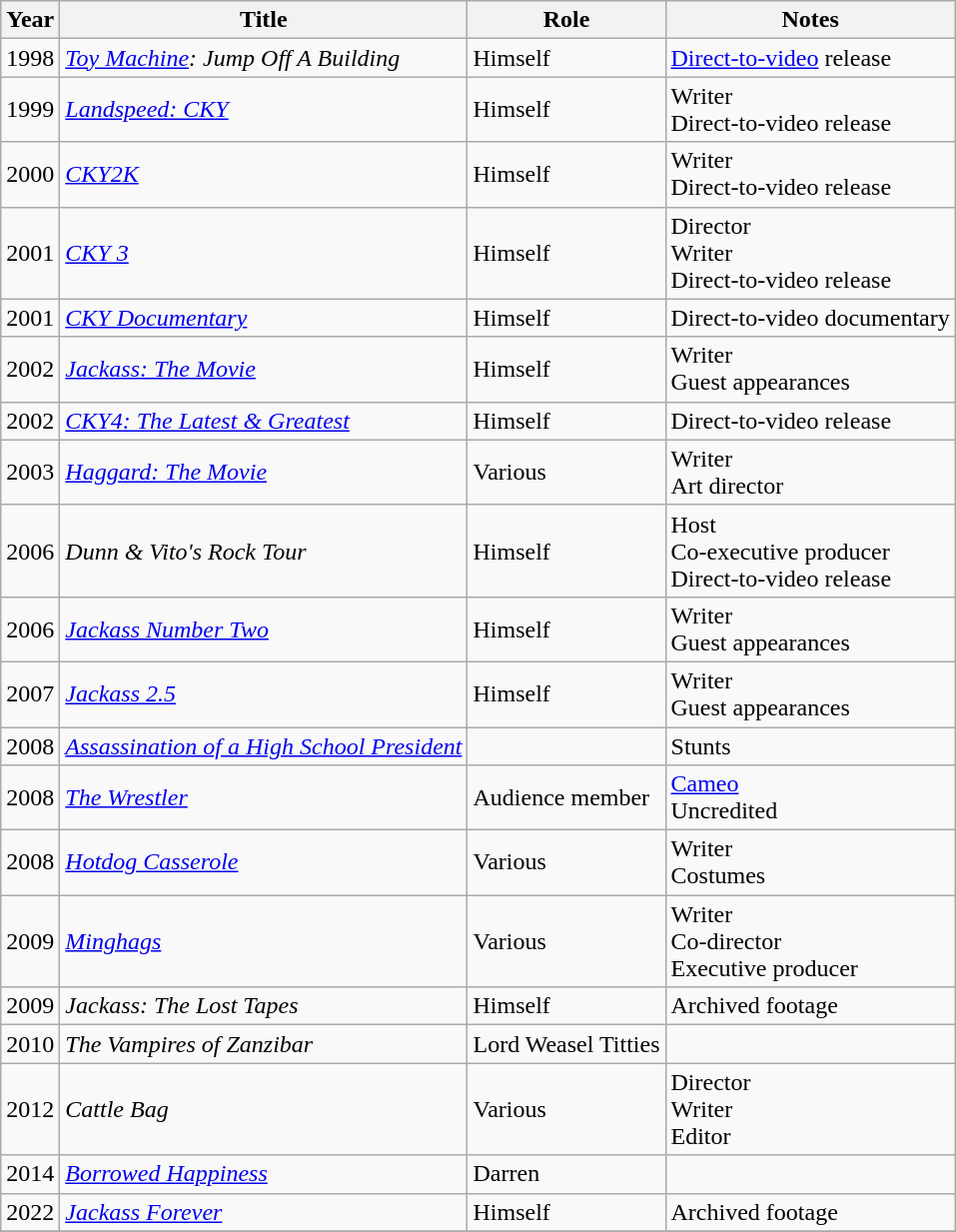<table class = "wikitable sortable">
<tr>
<th>Year</th>
<th>Title</th>
<th>Role</th>
<th class="unsortable">Notes</th>
</tr>
<tr>
<td>1998</td>
<td><em><a href='#'>Toy Machine</a>: Jump Off A Building</em></td>
<td>Himself</td>
<td><a href='#'>Direct-to-video</a> release</td>
</tr>
<tr>
<td>1999</td>
<td><em><a href='#'>Landspeed: CKY</a></em></td>
<td>Himself</td>
<td>Writer<br>Direct-to-video release</td>
</tr>
<tr>
<td>2000</td>
<td><em><a href='#'>CKY2K</a></em></td>
<td>Himself</td>
<td>Writer<br>Direct-to-video release</td>
</tr>
<tr>
<td>2001</td>
<td><em><a href='#'>CKY 3</a></em></td>
<td>Himself</td>
<td>Director<br>Writer<br>Direct-to-video release</td>
</tr>
<tr>
<td>2001</td>
<td><em><a href='#'>CKY Documentary</a></em></td>
<td>Himself</td>
<td>Direct-to-video documentary</td>
</tr>
<tr>
<td>2002</td>
<td><em><a href='#'>Jackass: The Movie</a></em></td>
<td>Himself</td>
<td>Writer<br>Guest appearances</td>
</tr>
<tr>
<td>2002</td>
<td><em><a href='#'>CKY4: The Latest & Greatest</a></em></td>
<td>Himself</td>
<td>Direct-to-video release</td>
</tr>
<tr>
<td>2003</td>
<td><em><a href='#'>Haggard: The Movie</a></em></td>
<td>Various</td>
<td>Writer<br>Art director</td>
</tr>
<tr>
<td>2006</td>
<td><em>Dunn & Vito's Rock Tour</em></td>
<td>Himself</td>
<td>Host<br>Co-executive producer<br>Direct-to-video release</td>
</tr>
<tr>
<td>2006</td>
<td><em><a href='#'>Jackass Number Two</a></em></td>
<td>Himself</td>
<td>Writer<br>Guest appearances</td>
</tr>
<tr>
<td>2007</td>
<td><em><a href='#'>Jackass 2.5</a></em></td>
<td>Himself</td>
<td>Writer<br>Guest appearances</td>
</tr>
<tr>
<td>2008</td>
<td><em><a href='#'>Assassination of a High School President</a></em></td>
<td></td>
<td>Stunts</td>
</tr>
<tr>
<td>2008</td>
<td><em><a href='#'>The Wrestler</a></em></td>
<td>Audience member</td>
<td><a href='#'>Cameo</a><br>Uncredited</td>
</tr>
<tr>
<td>2008</td>
<td><em><a href='#'>Hotdog Casserole</a></em></td>
<td>Various</td>
<td>Writer<br>Costumes</td>
</tr>
<tr>
<td>2009</td>
<td><em><a href='#'>Minghags</a></em></td>
<td>Various</td>
<td>Writer<br>Co-director<br>Executive producer</td>
</tr>
<tr>
<td>2009</td>
<td><em>Jackass: The Lost Tapes</em></td>
<td>Himself</td>
<td>Archived footage</td>
</tr>
<tr>
<td>2010</td>
<td><em>The Vampires of Zanzibar</em></td>
<td>Lord Weasel Titties</td>
<td></td>
</tr>
<tr>
<td>2012</td>
<td><em>Cattle Bag</em></td>
<td>Various</td>
<td>Director<br>Writer<br>Editor</td>
</tr>
<tr>
<td>2014</td>
<td><em><a href='#'>Borrowed Happiness</a></em></td>
<td>Darren</td>
<td></td>
</tr>
<tr>
<td>2022</td>
<td><em><a href='#'>Jackass Forever</a></em></td>
<td>Himself</td>
<td>Archived footage</td>
</tr>
<tr>
</tr>
</table>
